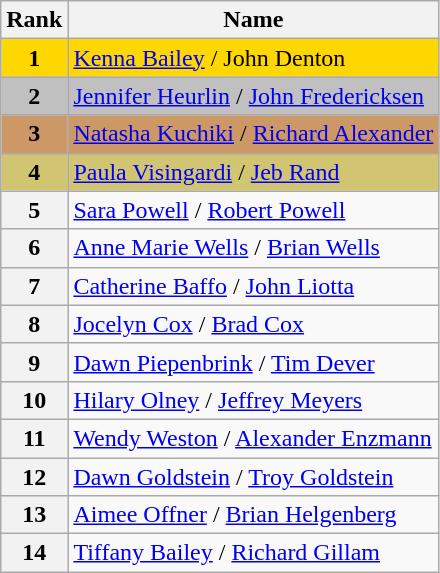<table class="wikitable">
<tr>
<th>Rank</th>
<th>Name</th>
</tr>
<tr bgcolor="gold">
<td align="center"><strong>1</strong></td>
<td><a href='#'>Kenna Bailey</a> / John Denton</td>
</tr>
<tr bgcolor="silver">
<td align="center"><strong>2</strong></td>
<td><a href='#'>Jennifer Heurlin</a> / <a href='#'>John Fredericksen</a></td>
</tr>
<tr bgcolor="cc9966">
<td align="center"><strong>3</strong></td>
<td><a href='#'>Natasha Kuchiki</a> / <a href='#'>Richard Alexander</a></td>
</tr>
<tr bgcolor="#d1c571">
<td align="center"><strong>4</strong></td>
<td><a href='#'>Paula Visingardi</a> / <a href='#'>Jeb Rand</a></td>
</tr>
<tr>
<th>5</th>
<td><a href='#'>Sara Powell</a> / <a href='#'>Robert Powell</a></td>
</tr>
<tr>
<th>6</th>
<td><a href='#'>Anne Marie Wells</a> / <a href='#'>Brian Wells</a></td>
</tr>
<tr>
<th>7</th>
<td><a href='#'>Catherine Baffo</a> / <a href='#'>John Liotta</a></td>
</tr>
<tr>
<th>8</th>
<td><a href='#'>Jocelyn Cox</a> / <a href='#'>Brad Cox</a></td>
</tr>
<tr>
<th>9</th>
<td><a href='#'>Dawn Piepenbrink</a> / <a href='#'>Tim Dever</a></td>
</tr>
<tr>
<th>10</th>
<td><a href='#'>Hilary Olney</a> / <a href='#'>Jeffrey Meyers</a></td>
</tr>
<tr>
<th>11</th>
<td><a href='#'>Wendy Weston</a> / <a href='#'>Alexander Enzmann</a></td>
</tr>
<tr>
<th>12</th>
<td><a href='#'>Dawn Goldstein</a> / <a href='#'>Troy Goldstein</a></td>
</tr>
<tr>
<th>13</th>
<td><a href='#'>Aimee Offner</a> / <a href='#'>Brian Helgenberg</a></td>
</tr>
<tr>
<th>14</th>
<td><a href='#'>Tiffany Bailey</a> / <a href='#'>Richard Gillam</a></td>
</tr>
</table>
